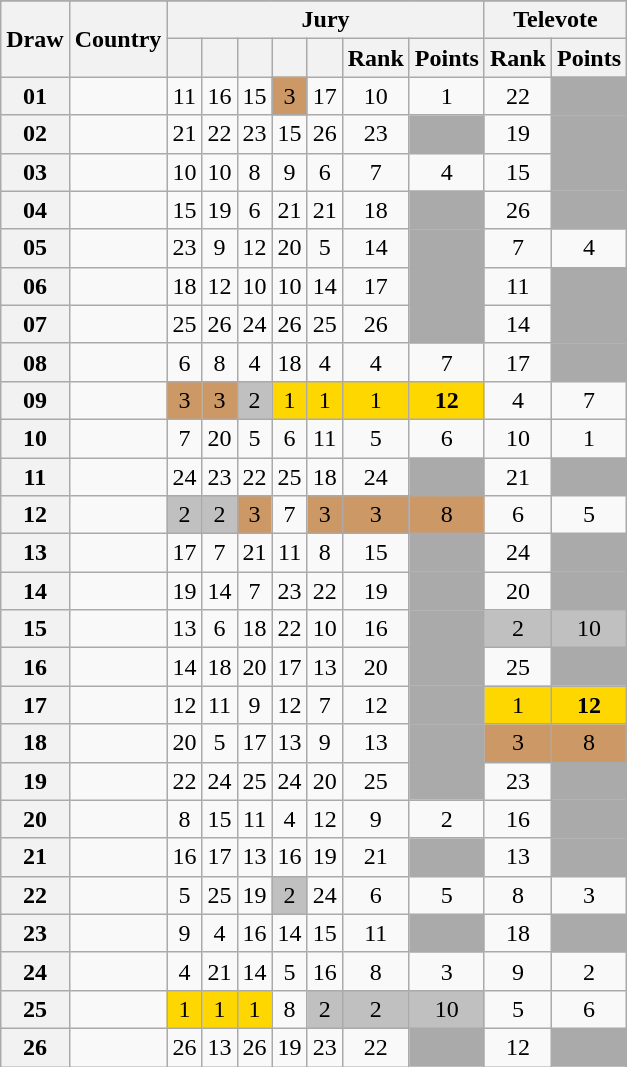<table class="sortable wikitable collapsible plainrowheaders" style="text-align:center;">
<tr>
</tr>
<tr>
<th scope="col" rowspan="2">Draw</th>
<th scope="col" rowspan="2">Country</th>
<th scope="col" colspan="7">Jury</th>
<th scope="col" colspan="2">Televote</th>
</tr>
<tr>
<th scope="col"><small></small></th>
<th scope="col"><small></small></th>
<th scope="col"><small></small></th>
<th scope="col"><small></small></th>
<th scope="col"><small></small></th>
<th scope="col">Rank</th>
<th scope="col">Points</th>
<th scope="col">Rank</th>
<th scope="col">Points</th>
</tr>
<tr>
<th scope="row" style="text-align:center;">01</th>
<td style="text-align:left;"></td>
<td>11</td>
<td>16</td>
<td>15</td>
<td style="background:#CC9966;">3</td>
<td>17</td>
<td>10</td>
<td>1</td>
<td>22</td>
<td style="background:#AAAAAA;"></td>
</tr>
<tr>
<th scope="row" style="text-align:center;">02</th>
<td style="text-align:left;"></td>
<td>21</td>
<td>22</td>
<td>23</td>
<td>15</td>
<td>26</td>
<td>23</td>
<td style="background:#AAAAAA;"></td>
<td>19</td>
<td style="background:#AAAAAA;"></td>
</tr>
<tr>
<th scope="row" style="text-align:center;">03</th>
<td style="text-align:left;"></td>
<td>10</td>
<td>10</td>
<td>8</td>
<td>9</td>
<td>6</td>
<td>7</td>
<td>4</td>
<td>15</td>
<td style="background:#AAAAAA;"></td>
</tr>
<tr>
<th scope="row" style="text-align:center;">04</th>
<td style="text-align:left;"></td>
<td>15</td>
<td>19</td>
<td>6</td>
<td>21</td>
<td>21</td>
<td>18</td>
<td style="background:#AAAAAA;"></td>
<td>26</td>
<td style="background:#AAAAAA;"></td>
</tr>
<tr>
<th scope="row" style="text-align:center;">05</th>
<td style="text-align:left;"></td>
<td>23</td>
<td>9</td>
<td>12</td>
<td>20</td>
<td>5</td>
<td>14</td>
<td style="background:#AAAAAA;"></td>
<td>7</td>
<td>4</td>
</tr>
<tr>
<th scope="row" style="text-align:center;">06</th>
<td style="text-align:left;"></td>
<td>18</td>
<td>12</td>
<td>10</td>
<td>10</td>
<td>14</td>
<td>17</td>
<td style="background:#AAAAAA;"></td>
<td>11</td>
<td style="background:#AAAAAA;"></td>
</tr>
<tr>
<th scope="row" style="text-align:center;">07</th>
<td style="text-align:left;"></td>
<td>25</td>
<td>26</td>
<td>24</td>
<td>26</td>
<td>25</td>
<td>26</td>
<td style="background:#AAAAAA;"></td>
<td>14</td>
<td style="background:#AAAAAA;"></td>
</tr>
<tr>
<th scope="row" style="text-align:center;">08</th>
<td style="text-align:left;"></td>
<td>6</td>
<td>8</td>
<td>4</td>
<td>18</td>
<td>4</td>
<td>4</td>
<td>7</td>
<td>17</td>
<td style="background:#AAAAAA;"></td>
</tr>
<tr>
<th scope="row" style="text-align:center;">09</th>
<td style="text-align:left;"></td>
<td style="background:#CC9966;">3</td>
<td style="background:#CC9966;">3</td>
<td style="background:silver;">2</td>
<td style="background:gold;">1</td>
<td style="background:gold;">1</td>
<td style="background:gold;">1</td>
<td style="background:gold;"><strong>12</strong></td>
<td>4</td>
<td>7</td>
</tr>
<tr>
<th scope="row" style="text-align:center;">10</th>
<td style="text-align:left;"></td>
<td>7</td>
<td>20</td>
<td>5</td>
<td>6</td>
<td>11</td>
<td>5</td>
<td>6</td>
<td>10</td>
<td>1</td>
</tr>
<tr>
<th scope="row" style="text-align:center;">11</th>
<td style="text-align:left;"></td>
<td>24</td>
<td>23</td>
<td>22</td>
<td>25</td>
<td>18</td>
<td>24</td>
<td style="background:#AAAAAA;"></td>
<td>21</td>
<td style="background:#AAAAAA;"></td>
</tr>
<tr>
<th scope="row" style="text-align:center;">12</th>
<td style="text-align:left;"></td>
<td style="background:silver;">2</td>
<td style="background:silver;">2</td>
<td style="background:#CC9966;">3</td>
<td>7</td>
<td style="background:#CC9966;">3</td>
<td style="background:#CC9966;">3</td>
<td style="background:#CC9966;">8</td>
<td>6</td>
<td>5</td>
</tr>
<tr>
<th scope="row" style="text-align:center;">13</th>
<td style="text-align:left;"></td>
<td>17</td>
<td>7</td>
<td>21</td>
<td>11</td>
<td>8</td>
<td>15</td>
<td style="background:#AAAAAA;"></td>
<td>24</td>
<td style="background:#AAAAAA;"></td>
</tr>
<tr>
<th scope="row" style="text-align:center;">14</th>
<td style="text-align:left;"></td>
<td>19</td>
<td>14</td>
<td>7</td>
<td>23</td>
<td>22</td>
<td>19</td>
<td style="background:#AAAAAA;"></td>
<td>20</td>
<td style="background:#AAAAAA;"></td>
</tr>
<tr>
<th scope="row" style="text-align:center;">15</th>
<td style="text-align:left;"></td>
<td>13</td>
<td>6</td>
<td>18</td>
<td>22</td>
<td>10</td>
<td>16</td>
<td style="background:#AAAAAA;"></td>
<td style="background:silver;">2</td>
<td style="background:silver;">10</td>
</tr>
<tr>
<th scope="row" style="text-align:center;">16</th>
<td style="text-align:left;"></td>
<td>14</td>
<td>18</td>
<td>20</td>
<td>17</td>
<td>13</td>
<td>20</td>
<td style="background:#AAAAAA;"></td>
<td>25</td>
<td style="background:#AAAAAA;"></td>
</tr>
<tr>
<th scope="row" style="text-align:center;">17</th>
<td style="text-align:left;"></td>
<td>12</td>
<td>11</td>
<td>9</td>
<td>12</td>
<td>7</td>
<td>12</td>
<td style="background:#AAAAAA;"></td>
<td style="background:gold;">1</td>
<td style="background:gold;"><strong>12</strong></td>
</tr>
<tr>
<th scope="row" style="text-align:center;">18</th>
<td style="text-align:left;"></td>
<td>20</td>
<td>5</td>
<td>17</td>
<td>13</td>
<td>9</td>
<td>13</td>
<td style="background:#AAAAAA;"></td>
<td style="background:#CC9966;">3</td>
<td style="background:#CC9966;">8</td>
</tr>
<tr>
<th scope="row" style="text-align:center;">19</th>
<td style="text-align:left;"></td>
<td>22</td>
<td>24</td>
<td>25</td>
<td>24</td>
<td>20</td>
<td>25</td>
<td style="background:#AAAAAA;"></td>
<td>23</td>
<td style="background:#AAAAAA;"></td>
</tr>
<tr>
<th scope="row" style="text-align:center;">20</th>
<td style="text-align:left;"></td>
<td>8</td>
<td>15</td>
<td>11</td>
<td>4</td>
<td>12</td>
<td>9</td>
<td>2</td>
<td>16</td>
<td style="background:#AAAAAA;"></td>
</tr>
<tr>
<th scope="row" style="text-align:center;">21</th>
<td style="text-align:left;"></td>
<td>16</td>
<td>17</td>
<td>13</td>
<td>16</td>
<td>19</td>
<td>21</td>
<td style="background:#AAAAAA;"></td>
<td>13</td>
<td style="background:#AAAAAA;"></td>
</tr>
<tr>
<th scope="row" style="text-align:center;">22</th>
<td style="text-align:left;"></td>
<td>5</td>
<td>25</td>
<td>19</td>
<td style="background:silver;">2</td>
<td>24</td>
<td>6</td>
<td>5</td>
<td>8</td>
<td>3</td>
</tr>
<tr>
<th scope="row" style="text-align:center;">23</th>
<td style="text-align:left;"></td>
<td>9</td>
<td>4</td>
<td>16</td>
<td>14</td>
<td>15</td>
<td>11</td>
<td style="background:#AAAAAA;"></td>
<td>18</td>
<td style="background:#AAAAAA;"></td>
</tr>
<tr>
<th scope="row" style="text-align:center;">24</th>
<td style="text-align:left;"></td>
<td>4</td>
<td>21</td>
<td>14</td>
<td>5</td>
<td>16</td>
<td>8</td>
<td>3</td>
<td>9</td>
<td>2</td>
</tr>
<tr>
<th scope="row" style="text-align:center;">25</th>
<td style="text-align:left;"></td>
<td style="background:gold;">1</td>
<td style="background:gold;">1</td>
<td style="background:gold;">1</td>
<td>8</td>
<td style="background:silver;">2</td>
<td style="background:silver;">2</td>
<td style="background:silver;">10</td>
<td>5</td>
<td>6</td>
</tr>
<tr>
<th scope="row" style="text-align:center;">26</th>
<td style="text-align:left;"></td>
<td>26</td>
<td>13</td>
<td>26</td>
<td>19</td>
<td>23</td>
<td>22</td>
<td style="background:#AAAAAA;"></td>
<td>12</td>
<td style="background:#AAAAAA;"></td>
</tr>
</table>
